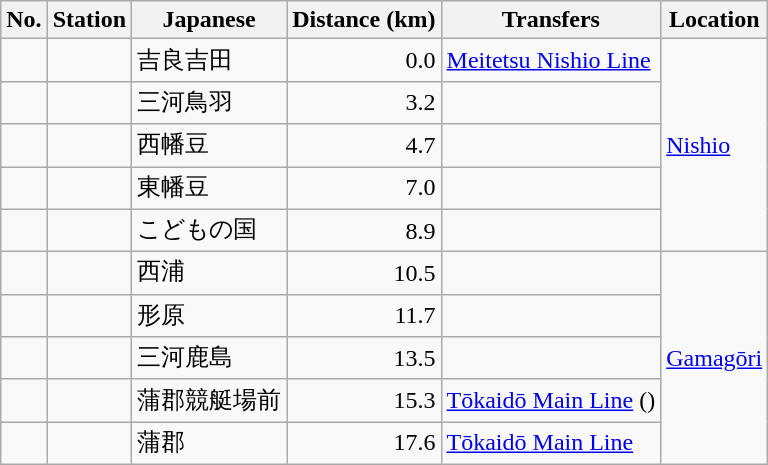<table class="wikitable">
<tr>
<th>No.</th>
<th>Station</th>
<th>Japanese</th>
<th>Distance (km)</th>
<th>Transfers</th>
<th>Location</th>
</tr>
<tr>
<td></td>
<td style="text-align: left;"></td>
<td style="text-align: left;">吉良吉田</td>
<td style="text-align: right;">0.0</td>
<td style="text-align: left;"><a href='#'>Meitetsu Nishio Line</a></td>
<td style="text-align: left;" rowspan="5"><a href='#'>Nishio</a></td>
</tr>
<tr>
<td></td>
<td style="text-align: left;"></td>
<td style="text-align: left;">三河鳥羽</td>
<td style="text-align: right;">3.2</td>
<td> </td>
</tr>
<tr>
<td></td>
<td style="text-align: left;"></td>
<td style="text-align: left;">西幡豆</td>
<td style="text-align: right;">4.7</td>
<td> </td>
</tr>
<tr>
<td></td>
<td style="text-align: left;"></td>
<td style="text-align: left;">東幡豆</td>
<td style="text-align: right;">7.0</td>
<td> </td>
</tr>
<tr>
<td></td>
<td style="text-align: left;"></td>
<td style="text-align: left;">こどもの国</td>
<td style="text-align: right;">8.9</td>
<td> </td>
</tr>
<tr>
<td></td>
<td style="text-align: left;"></td>
<td style="text-align: left;">西浦</td>
<td style="text-align: right;">10.5</td>
<td> </td>
<td style="text-align: left;" rowspan="5"><a href='#'>Gamagōri</a></td>
</tr>
<tr>
<td></td>
<td style="text-align: left;"></td>
<td style="text-align: left;">形原</td>
<td style="text-align: right;">11.7</td>
<td> </td>
</tr>
<tr>
<td></td>
<td style="text-align: left;"></td>
<td style="text-align: left;">三河鹿島</td>
<td style="text-align: right;">13.5</td>
<td> </td>
</tr>
<tr>
<td></td>
<td style="text-align: left;"></td>
<td style="text-align: left;">蒲郡競艇場前</td>
<td style="text-align: right;">15.3</td>
<td style="text-align: left;"><a href='#'>Tōkaidō Main Line</a> ()</td>
</tr>
<tr>
<td></td>
<td style="text-align: left;"></td>
<td style="text-align: left;">蒲郡</td>
<td style="text-align: right;">17.6</td>
<td style="text-align: left;"><a href='#'>Tōkaidō Main Line</a></td>
</tr>
</table>
